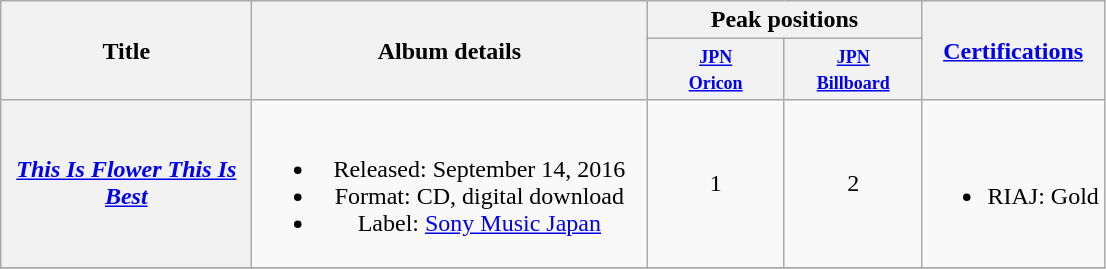<table class="wikitable plainrowheaders" style="text-align:center;">
<tr>
<th scope="col" rowspan="2" style="width:10em;">Title</th>
<th scope="col" rowspan="2" style="width:16em;">Album details</th>
<th scope="col" colspan="2" style="width:11em;">Peak positions</th>
<th scope="col" rowspan="2"><a href='#'>Certifications</a></th>
</tr>
<tr>
<th scope="col" style="width:4em;font-size:90%;"><small><a href='#'>JPN<br>Oricon</a></small><br></th>
<th scope="col" style="width:4em;font-size:90%;"><small><a href='#'>JPN<br>Billboard</a></small><br></th>
</tr>
<tr>
<th scope="row"><em><a href='#'>This Is Flower This Is Best</a></em></th>
<td><br><ul><li>Released: September 14, 2016</li><li>Format: CD, digital download</li><li>Label: <a href='#'>Sony Music Japan</a></li></ul></td>
<td>1</td>
<td>2</td>
<td><br><ul><li>RIAJ: Gold</li></ul></td>
</tr>
<tr>
</tr>
</table>
